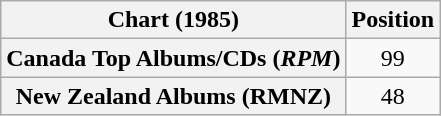<table class="wikitable plainrowheaders" style="text-align:center">
<tr>
<th scope="col">Chart (1985)</th>
<th scope="col">Position</th>
</tr>
<tr>
<th scope="row">Canada Top Albums/CDs (<em>RPM</em>)</th>
<td>99</td>
</tr>
<tr>
<th scope="row">New Zealand Albums (RMNZ)</th>
<td>48</td>
</tr>
</table>
